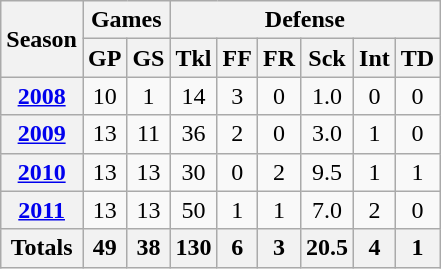<table class="wikitable" style="text-align:center">
<tr>
<th rowspan="2">Season</th>
<th colspan="2">Games</th>
<th colspan="6">Defense</th>
</tr>
<tr>
<th>GP</th>
<th>GS</th>
<th>Tkl</th>
<th>FF</th>
<th>FR</th>
<th>Sck</th>
<th>Int</th>
<th>TD</th>
</tr>
<tr>
<th><a href='#'>2008</a></th>
<td>10</td>
<td>1</td>
<td>14</td>
<td>3</td>
<td>0</td>
<td>1.0</td>
<td>0</td>
<td>0</td>
</tr>
<tr>
<th><a href='#'>2009</a></th>
<td>13</td>
<td>11</td>
<td>36</td>
<td>2</td>
<td>0</td>
<td>3.0</td>
<td>1</td>
<td>0</td>
</tr>
<tr>
<th><a href='#'>2010</a></th>
<td>13</td>
<td>13</td>
<td>30</td>
<td>0</td>
<td>2</td>
<td>9.5</td>
<td>1</td>
<td>1</td>
</tr>
<tr>
<th><a href='#'>2011</a></th>
<td>13</td>
<td>13</td>
<td>50</td>
<td>1</td>
<td>1</td>
<td>7.0</td>
<td>2</td>
<td>0</td>
</tr>
<tr>
<th>Totals</th>
<th>49</th>
<th>38</th>
<th>130</th>
<th>6</th>
<th>3</th>
<th>20.5</th>
<th>4</th>
<th>1</th>
</tr>
</table>
